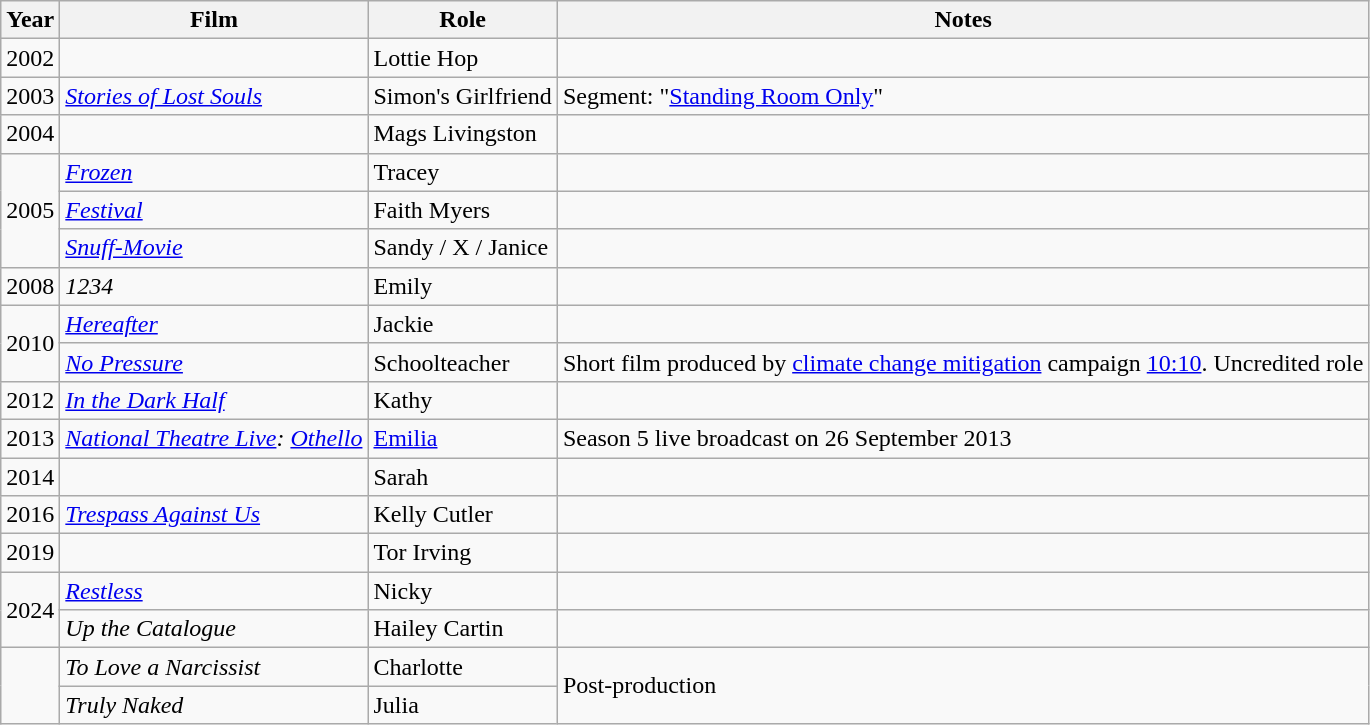<table class="wikitable sortable">
<tr>
<th>Year</th>
<th>Film</th>
<th>Role</th>
<th class="unsortable">Notes</th>
</tr>
<tr>
<td>2002</td>
<td><em></em></td>
<td>Lottie Hop</td>
<td></td>
</tr>
<tr>
<td>2003</td>
<td><em><a href='#'>Stories of Lost Souls</a></em></td>
<td>Simon's Girlfriend</td>
<td>Segment: "<a href='#'>Standing Room Only</a>"</td>
</tr>
<tr>
<td>2004</td>
<td><em></em></td>
<td>Mags Livingston</td>
<td></td>
</tr>
<tr>
<td rowspan="3">2005</td>
<td><em><a href='#'>Frozen</a></em></td>
<td>Tracey</td>
<td></td>
</tr>
<tr>
<td><em><a href='#'>Festival</a></em></td>
<td>Faith Myers</td>
<td></td>
</tr>
<tr>
<td><em><a href='#'>Snuff-Movie</a></em></td>
<td>Sandy / X / Janice</td>
<td></td>
</tr>
<tr>
<td>2008</td>
<td><em>1234</em></td>
<td>Emily</td>
<td></td>
</tr>
<tr>
<td rowspan="2">2010</td>
<td><em><a href='#'>Hereafter</a></em></td>
<td>Jackie</td>
<td></td>
</tr>
<tr>
<td><em><a href='#'>No Pressure</a></em></td>
<td>Schoolteacher</td>
<td>Short film produced by <a href='#'>climate change mitigation</a> campaign <a href='#'>10:10</a>. Uncredited role</td>
</tr>
<tr>
<td>2012</td>
<td><em><a href='#'>In the Dark Half</a></em></td>
<td>Kathy</td>
<td></td>
</tr>
<tr>
<td>2013</td>
<td><em><a href='#'>National Theatre Live</a>: <a href='#'>Othello</a></em></td>
<td><a href='#'>Emilia</a></td>
<td>Season 5 live broadcast on 26 September 2013</td>
</tr>
<tr>
<td>2014</td>
<td><em></em></td>
<td>Sarah</td>
<td></td>
</tr>
<tr>
<td>2016</td>
<td><em><a href='#'>Trespass Against Us</a></em></td>
<td>Kelly Cutler</td>
<td></td>
</tr>
<tr>
<td>2019</td>
<td><em></em></td>
<td>Tor Irving</td>
<td></td>
</tr>
<tr>
<td rowspan="2">2024</td>
<td><em><a href='#'>Restless</a></em></td>
<td>Nicky</td>
<td></td>
</tr>
<tr>
<td><em>Up the Catalogue</em></td>
<td>Hailey Cartin</td>
<td></td>
</tr>
<tr>
<td rowspan="2"></td>
<td><em>To Love a Narcissist</em></td>
<td>Charlotte</td>
<td rowspan="2">Post-production</td>
</tr>
<tr>
<td><em>Truly Naked</em></td>
<td>Julia</td>
</tr>
</table>
